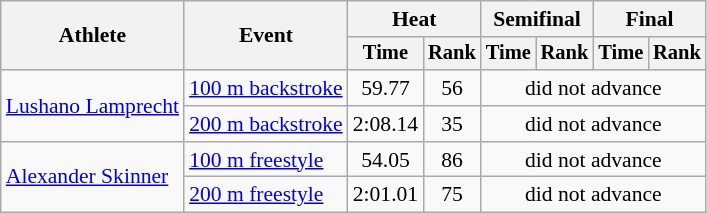<table class=wikitable style="font-size:90%">
<tr>
<th rowspan="2">Athlete</th>
<th rowspan="2">Event</th>
<th colspan="2">Heat</th>
<th colspan="2">Semifinal</th>
<th colspan="2">Final</th>
</tr>
<tr style="font-size:95%">
<th>Time</th>
<th>Rank</th>
<th>Time</th>
<th>Rank</th>
<th>Time</th>
<th>Rank</th>
</tr>
<tr align=center>
<td align=left rowspan=2><a href='#'>Lushano Lamprecht</a></td>
<td align=left><a href='#'>100 m backstroke</a></td>
<td>59.77</td>
<td>56</td>
<td colspan=4>did not advance</td>
</tr>
<tr align=center>
<td align=left><a href='#'>200 m backstroke</a></td>
<td>2:08.14</td>
<td>35</td>
<td colspan=4>did not advance</td>
</tr>
<tr align=center>
<td align=left rowspan=2><a href='#'>Alexander Skinner</a></td>
<td align=left><a href='#'>100 m freestyle</a></td>
<td>54.05</td>
<td>86</td>
<td colspan=4>did not advance</td>
</tr>
<tr align=center>
<td align=left><a href='#'>200 m freestyle</a></td>
<td>2:01.01</td>
<td>75</td>
<td colspan=4>did not advance</td>
</tr>
</table>
